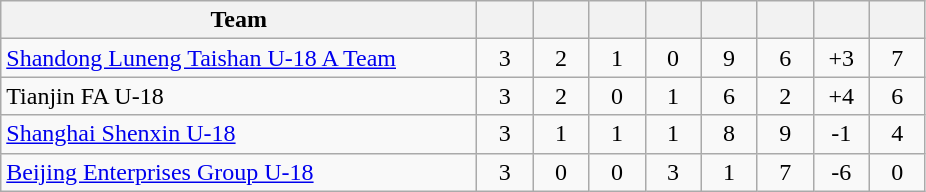<table class="wikitable" style="text-align:center;">
<tr>
<th width=310>Team</th>
<th width=30></th>
<th width=30></th>
<th width=30></th>
<th width=30></th>
<th width=30></th>
<th width=30></th>
<th width=30></th>
<th width=30></th>
</tr>
<tr style=>
<td align="left"><a href='#'>Shandong Luneng Taishan U-18 A Team</a></td>
<td>3</td>
<td>2</td>
<td>1</td>
<td>0</td>
<td>9</td>
<td>6</td>
<td>+3</td>
<td>7</td>
</tr>
<tr style=>
<td align="left">Tianjin FA U-18</td>
<td>3</td>
<td>2</td>
<td>0</td>
<td>1</td>
<td>6</td>
<td>2</td>
<td>+4</td>
<td>6</td>
</tr>
<tr style=>
<td align="left"><a href='#'>Shanghai Shenxin U-18</a></td>
<td>3</td>
<td>1</td>
<td>1</td>
<td>1</td>
<td>8</td>
<td>9</td>
<td>-1</td>
<td>4</td>
</tr>
<tr style=>
<td align="left"><a href='#'>Beijing Enterprises Group U-18</a></td>
<td>3</td>
<td>0</td>
<td>0</td>
<td>3</td>
<td>1</td>
<td>7</td>
<td>-6</td>
<td>0</td>
</tr>
</table>
